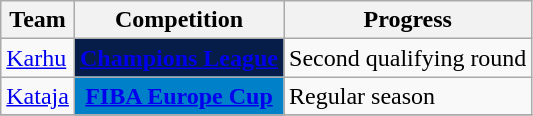<table class="wikitable sortable">
<tr>
<th>Team</th>
<th>Competition</th>
<th>Progress</th>
</tr>
<tr>
<td><a href='#'>Karhu</a></td>
<td style="background-color:#071D49;color:#D0D3D4;text-align:center"><strong><a href='#'><span>Champions League</span></a></strong></td>
<td>Second qualifying round</td>
</tr>
<tr>
<td><a href='#'>Kataja</a></td>
<td style="background-color:#0080C8;color:white;text-align:center"><strong><a href='#'><span>FIBA Europe Cup</span></a></strong></td>
<td>Regular season</td>
</tr>
<tr>
</tr>
</table>
